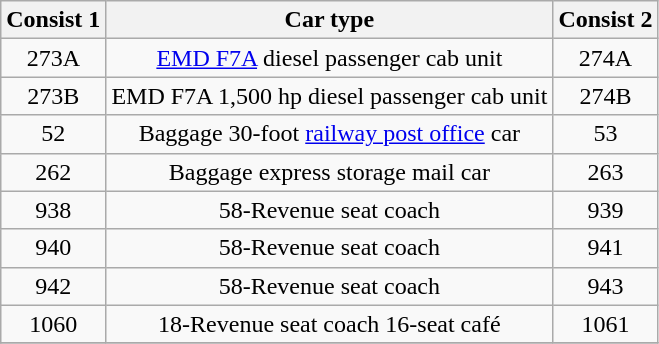<table class="wikitable" style="text-align:center">
<tr>
<th>Consist 1</th>
<th>Car type</th>
<th>Consist 2</th>
</tr>
<tr>
<td>273A</td>
<td><a href='#'>EMD F7A</a>  diesel passenger cab unit</td>
<td>274A</td>
</tr>
<tr>
<td>273B</td>
<td>EMD F7A 1,500 hp diesel passenger cab unit</td>
<td>274B</td>
</tr>
<tr>
<td>52</td>
<td>Baggage 30-foot <a href='#'>railway post office</a> car</td>
<td>53</td>
</tr>
<tr>
<td>262</td>
<td>Baggage express storage mail car</td>
<td>263</td>
</tr>
<tr>
<td>938</td>
<td>58-Revenue seat coach</td>
<td>939</td>
</tr>
<tr>
<td>940</td>
<td>58-Revenue seat coach</td>
<td>941</td>
</tr>
<tr>
<td>942</td>
<td>58-Revenue seat coach</td>
<td>943</td>
</tr>
<tr>
<td>1060</td>
<td>18-Revenue seat coach 16-seat café</td>
<td>1061</td>
</tr>
<tr>
</tr>
</table>
